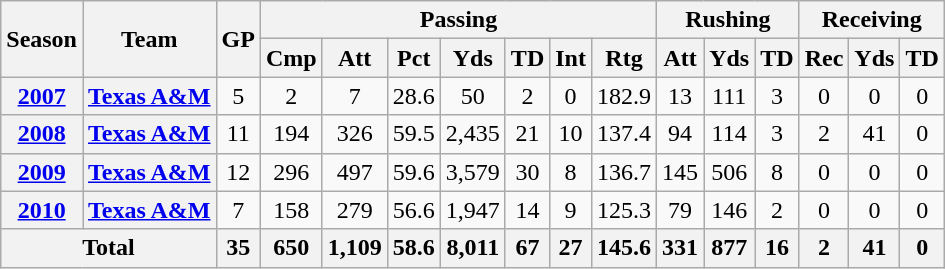<table class="wikitable" style="text-align:center;">
<tr>
<th rowspan="2">Season</th>
<th rowspan="2">Team</th>
<th rowspan="2">GP</th>
<th colspan="7">Passing</th>
<th colspan="3">Rushing</th>
<th colspan="3">Receiving</th>
</tr>
<tr>
<th>Cmp</th>
<th>Att</th>
<th>Pct</th>
<th>Yds</th>
<th>TD</th>
<th>Int</th>
<th>Rtg</th>
<th>Att</th>
<th>Yds</th>
<th>TD</th>
<th>Rec</th>
<th>Yds</th>
<th>TD</th>
</tr>
<tr>
<th><a href='#'>2007</a></th>
<th><a href='#'>Texas A&M</a></th>
<td>5</td>
<td>2</td>
<td>7</td>
<td>28.6</td>
<td>50</td>
<td>2</td>
<td>0</td>
<td>182.9</td>
<td>13</td>
<td>111</td>
<td>3</td>
<td>0</td>
<td>0</td>
<td>0</td>
</tr>
<tr>
<th><a href='#'>2008</a></th>
<th><a href='#'>Texas A&M</a></th>
<td>11</td>
<td>194</td>
<td>326</td>
<td>59.5</td>
<td>2,435</td>
<td>21</td>
<td>10</td>
<td>137.4</td>
<td>94</td>
<td>114</td>
<td>3</td>
<td>2</td>
<td>41</td>
<td>0</td>
</tr>
<tr>
<th><a href='#'>2009</a></th>
<th><a href='#'>Texas A&M</a></th>
<td>12</td>
<td>296</td>
<td>497</td>
<td>59.6</td>
<td>3,579</td>
<td>30</td>
<td>8</td>
<td>136.7</td>
<td>145</td>
<td>506</td>
<td>8</td>
<td>0</td>
<td>0</td>
<td>0</td>
</tr>
<tr>
<th><a href='#'>2010</a></th>
<th><a href='#'>Texas A&M</a></th>
<td>7</td>
<td>158</td>
<td>279</td>
<td>56.6</td>
<td>1,947</td>
<td>14</td>
<td>9</td>
<td>125.3</td>
<td>79</td>
<td>146</td>
<td>2</td>
<td>0</td>
<td>0</td>
<td>0</td>
</tr>
<tr>
<th colspan="2">Total</th>
<th>35</th>
<th>650</th>
<th>1,109</th>
<th>58.6</th>
<th>8,011</th>
<th>67</th>
<th>27</th>
<th>145.6</th>
<th>331</th>
<th>877</th>
<th>16</th>
<th>2</th>
<th>41</th>
<th>0</th>
</tr>
</table>
